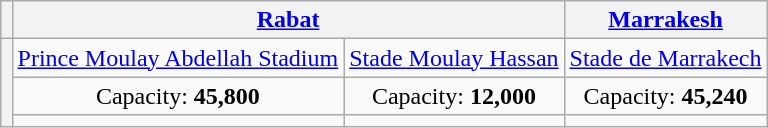<table class="wikitable" style="text-align:center;margin:1em auto;">
<tr>
<th></th>
<th colspan=2><a href='#'>Rabat</a></th>
<th><a href='#'>Marrakesh</a></th>
</tr>
<tr>
<th rowspan="3"></th>
<td><a href='#'>Prince Moulay Abdellah Stadium</a></td>
<td><a href='#'>Stade Moulay Hassan</a></td>
<td><a href='#'>Stade de Marrakech</a></td>
</tr>
<tr>
<td>Capacity: <strong>45,800</strong></td>
<td>Capacity: <strong>12,000</strong></td>
<td>Capacity: <strong>45,240</strong></td>
</tr>
<tr>
<td></td>
<td></td>
<td></td>
</tr>
</table>
